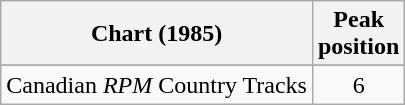<table class="wikitable sortable">
<tr>
<th align="left">Chart (1985)</th>
<th align="center">Peak<br>position</th>
</tr>
<tr>
</tr>
<tr>
<td align="left">Canadian <em>RPM</em> Country Tracks</td>
<td align="center">6</td>
</tr>
</table>
